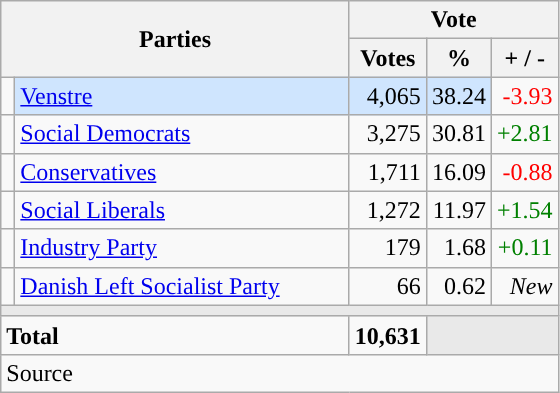<table class="wikitable" style="text-align:right;">
<tr>
<th style="text-align:centre;" rowspan="2" colspan="2" width="225">Parties</th>
<th colspan="3">Vote</th>
</tr>
<tr>
<th width="15">Votes</th>
<th width="15">%</th>
<th width="15">+ / -</th>
</tr>
<tr>
<td width="2" style="color:inherit;background:"></td>
<td bgcolor=#cfe5fe  align="left"><a href='#'>Venstre</a></td>
<td bgcolor=#cfe5fe>4,065</td>
<td bgcolor=#cfe5fe>38.24</td>
<td style=color:red;>-3.93</td>
</tr>
<tr>
<td width="2" style="color:inherit;background:"></td>
<td align="left"><a href='#'>Social Democrats</a></td>
<td>3,275</td>
<td>30.81</td>
<td style=color:green;>+2.81</td>
</tr>
<tr>
<td width="2" style="color:inherit;background:"></td>
<td align="left"><a href='#'>Conservatives</a></td>
<td>1,711</td>
<td>16.09</td>
<td style=color:red;>-0.88</td>
</tr>
<tr>
<td width="2" style="color:inherit;background:"></td>
<td align="left"><a href='#'>Social Liberals</a></td>
<td>1,272</td>
<td>11.97</td>
<td style=color:green;>+1.54</td>
</tr>
<tr>
<td width="2" style="color:inherit;background:"></td>
<td align="left"><a href='#'>Industry Party</a></td>
<td>179</td>
<td>1.68</td>
<td style=color:green;>+0.11</td>
</tr>
<tr>
<td width="2" style="color:inherit;background:"></td>
<td align="left"><a href='#'>Danish Left Socialist Party</a></td>
<td>66</td>
<td>0.62</td>
<td><em>New</em></td>
</tr>
<tr>
<td colspan="7" bgcolor="#E9E9E9"></td>
</tr>
<tr>
<td align="left" colspan="2"><strong>Total</strong></td>
<td><strong>10,631</strong></td>
<td bgcolor="#E9E9E9" colspan="2"></td>
</tr>
<tr>
<td align="left" colspan="6">Source</td>
</tr>
</table>
